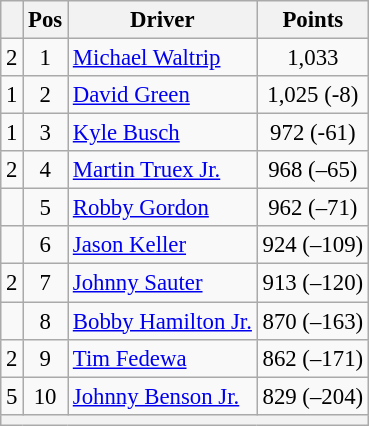<table class="wikitable" style="font-size: 95%;">
<tr>
<th></th>
<th>Pos</th>
<th>Driver</th>
<th>Points</th>
</tr>
<tr>
<td align="left"> 2</td>
<td style="text-align:center;">1</td>
<td><a href='#'>Michael Waltrip</a></td>
<td style="text-align:center;">1,033</td>
</tr>
<tr>
<td align="left"> 1</td>
<td style="text-align:center;">2</td>
<td><a href='#'>David Green</a></td>
<td style="text-align:center;">1,025 (-8)</td>
</tr>
<tr>
<td align="left"> 1</td>
<td style="text-align:center;">3</td>
<td><a href='#'>Kyle Busch</a></td>
<td style="text-align:center;">972 (-61)</td>
</tr>
<tr>
<td align="left"> 2</td>
<td style="text-align:center;">4</td>
<td><a href='#'>Martin Truex Jr.</a></td>
<td style="text-align:center;">968 (–65)</td>
</tr>
<tr>
<td align="left"></td>
<td style="text-align:center;">5</td>
<td><a href='#'>Robby Gordon</a></td>
<td style="text-align:center;">962 (–71)</td>
</tr>
<tr>
<td align="left"></td>
<td style="text-align:center;">6</td>
<td><a href='#'>Jason Keller</a></td>
<td style="text-align:center;">924 (–109)</td>
</tr>
<tr>
<td align="left"> 2</td>
<td style="text-align:center;">7</td>
<td><a href='#'>Johnny Sauter</a></td>
<td style="text-align:center;">913 (–120)</td>
</tr>
<tr>
<td align="left"></td>
<td style="text-align:center;">8</td>
<td><a href='#'>Bobby Hamilton Jr.</a></td>
<td style="text-align:center;">870 (–163)</td>
</tr>
<tr>
<td align="left"> 2</td>
<td style="text-align:center;">9</td>
<td><a href='#'>Tim Fedewa</a></td>
<td style="text-align:center;">862 (–171)</td>
</tr>
<tr>
<td align="left"> 5</td>
<td style="text-align:center;">10</td>
<td><a href='#'>Johnny Benson Jr.</a></td>
<td style="text-align:center;">829 (–204)</td>
</tr>
<tr class="sortbottom">
<th colspan="9"></th>
</tr>
</table>
